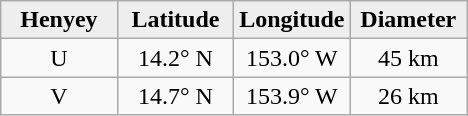<table class="wikitable">
<tr>
<th width="25%" style="background:#eeeeee;">Henyey</th>
<th width="25%" style="background:#eeeeee;">Latitude</th>
<th width="25%" style="background:#eeeeee;">Longitude</th>
<th width="25%" style="background:#eeeeee;">Diameter</th>
</tr>
<tr>
<td align="center">U</td>
<td align="center">14.2° N</td>
<td align="center">153.0° W</td>
<td align="center">45 km</td>
</tr>
<tr>
<td align="center">V</td>
<td align="center">14.7° N</td>
<td align="center">153.9° W</td>
<td align="center">26 km</td>
</tr>
</table>
